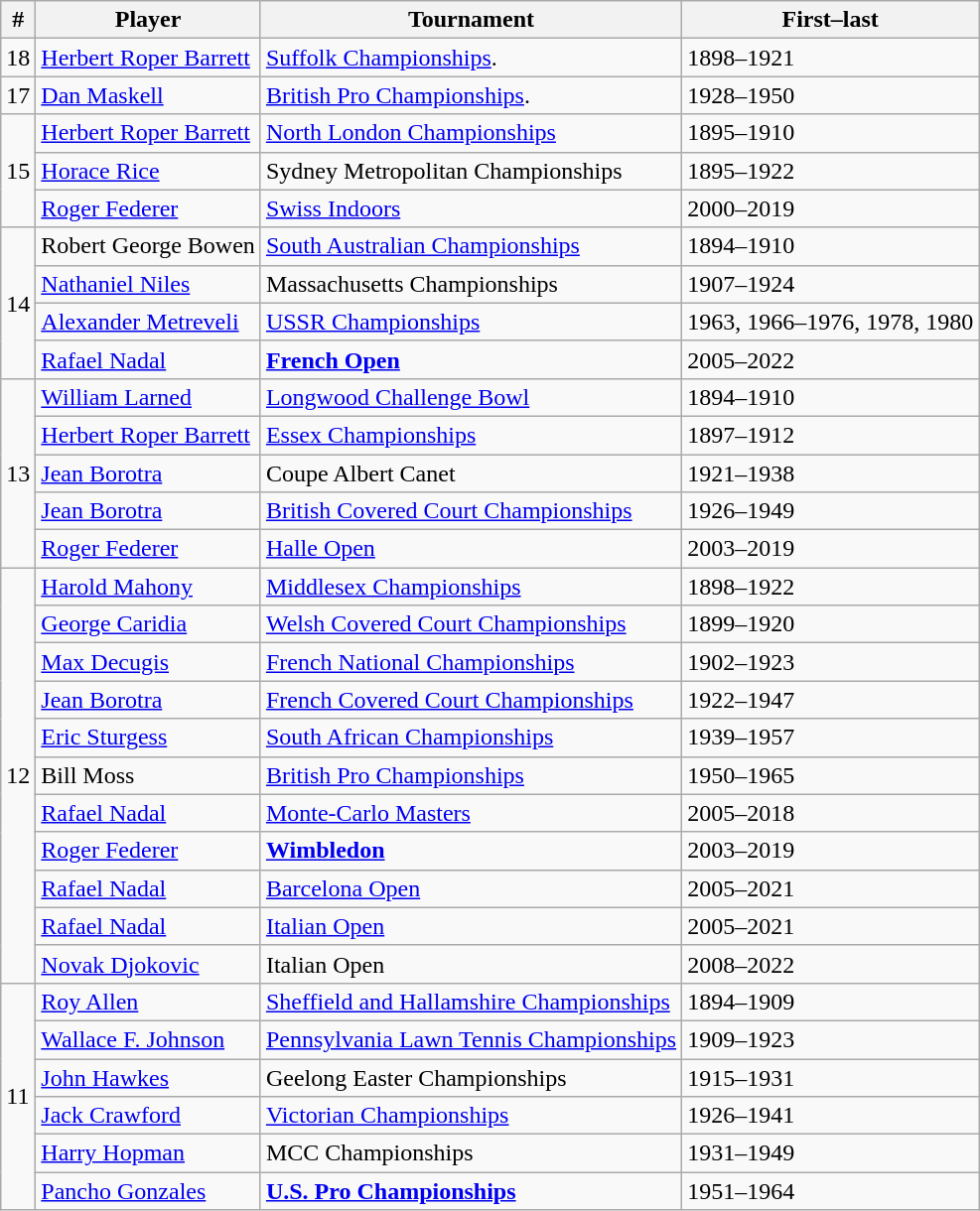<table class="sortable wikitable">
<tr>
<th>#</th>
<th>Player</th>
<th>Tournament</th>
<th class="unsortable">First–last</th>
</tr>
<tr>
<td>18</td>
<td> <a href='#'>Herbert Roper Barrett</a></td>
<td><a href='#'>Suffolk Championships</a>.</td>
<td>1898–1921</td>
</tr>
<tr>
<td>17</td>
<td> <a href='#'>Dan Maskell</a></td>
<td><a href='#'>British Pro Championships</a>.</td>
<td>1928–1950</td>
</tr>
<tr>
<td rowspan=3>15</td>
<td> <a href='#'>Herbert Roper Barrett</a></td>
<td><a href='#'>North London Championships</a></td>
<td>1895–1910</td>
</tr>
<tr>
<td> <a href='#'>Horace Rice</a></td>
<td>Sydney Metropolitan Championships</td>
<td>1895–1922</td>
</tr>
<tr>
<td> <a href='#'>Roger Federer</a></td>
<td><a href='#'>Swiss Indoors</a></td>
<td>2000–2019</td>
</tr>
<tr>
<td rowspan=4>14</td>
<td> Robert George Bowen</td>
<td><a href='#'>South Australian Championships</a></td>
<td>1894–1910</td>
</tr>
<tr>
<td> <a href='#'>Nathaniel Niles</a></td>
<td>Massachusetts Championships</td>
<td>1907–1924</td>
</tr>
<tr>
<td> <a href='#'>Alexander Metreveli</a></td>
<td><a href='#'>USSR Championships</a></td>
<td>1963, 1966–1976, 1978, 1980</td>
</tr>
<tr>
<td> <a href='#'>Rafael Nadal</a></td>
<td><strong><a href='#'>French Open</a></strong></td>
<td>2005–2022</td>
</tr>
<tr>
<td rowspan=5>13</td>
<td> <a href='#'>William Larned</a></td>
<td><a href='#'>Longwood Challenge Bowl</a></td>
<td>1894–1910</td>
</tr>
<tr>
<td> <a href='#'>Herbert Roper Barrett</a></td>
<td><a href='#'>Essex Championships</a></td>
<td>1897–1912</td>
</tr>
<tr>
<td> <a href='#'>Jean Borotra</a></td>
<td>Coupe Albert Canet</td>
<td>1921–1938</td>
</tr>
<tr>
<td> <a href='#'>Jean Borotra</a></td>
<td><a href='#'>British Covered Court Championships</a></td>
<td>1926–1949</td>
</tr>
<tr>
<td> <a href='#'>Roger Federer</a></td>
<td><a href='#'>Halle Open</a></td>
<td>2003–2019</td>
</tr>
<tr>
<td rowspan=11>12</td>
<td> <a href='#'>Harold Mahony</a></td>
<td><a href='#'>Middlesex Championships</a></td>
<td>1898–1922</td>
</tr>
<tr>
<td> <a href='#'>George Caridia</a></td>
<td><a href='#'>Welsh Covered Court Championships</a></td>
<td>1899–1920</td>
</tr>
<tr>
<td> <a href='#'>Max Decugis</a></td>
<td><a href='#'>French National Championships</a></td>
<td>1902–1923</td>
</tr>
<tr>
<td> <a href='#'>Jean Borotra</a></td>
<td><a href='#'>French Covered Court Championships</a></td>
<td>1922–1947</td>
</tr>
<tr>
<td> <a href='#'>Eric Sturgess</a></td>
<td><a href='#'>South African Championships</a></td>
<td>1939–1957</td>
</tr>
<tr>
<td> Bill Moss</td>
<td><a href='#'>British Pro Championships</a></td>
<td>1950–1965</td>
</tr>
<tr>
<td> <a href='#'>Rafael Nadal</a></td>
<td><a href='#'>Monte-Carlo Masters</a></td>
<td>2005–2018</td>
</tr>
<tr>
<td> <a href='#'>Roger Federer</a></td>
<td><strong><a href='#'>Wimbledon</a></strong></td>
<td>2003–2019</td>
</tr>
<tr>
<td> <a href='#'>Rafael Nadal</a></td>
<td><a href='#'>Barcelona Open</a></td>
<td>2005–2021</td>
</tr>
<tr>
<td> <a href='#'>Rafael Nadal</a></td>
<td><a href='#'>Italian Open</a></td>
<td>2005–2021</td>
</tr>
<tr>
<td> <a href='#'>Novak Djokovic</a></td>
<td>Italian Open</td>
<td>2008–2022</td>
</tr>
<tr>
<td rowspan=6>11</td>
<td> <a href='#'>Roy Allen</a></td>
<td><a href='#'>Sheffield and Hallamshire Championships</a></td>
<td>1894–1909</td>
</tr>
<tr>
<td> <a href='#'>Wallace F. Johnson</a></td>
<td><a href='#'>Pennsylvania Lawn Tennis Championships</a></td>
<td>1909–1923</td>
</tr>
<tr>
<td> <a href='#'>John Hawkes</a></td>
<td>Geelong Easter Championships</td>
<td>1915–1931</td>
</tr>
<tr>
<td> <a href='#'>Jack Crawford</a></td>
<td><a href='#'>Victorian Championships</a></td>
<td>1926–1941</td>
</tr>
<tr>
<td> <a href='#'>Harry Hopman</a></td>
<td>MCC Championships</td>
<td>1931–1949</td>
</tr>
<tr>
<td> <a href='#'>Pancho Gonzales</a></td>
<td><strong><a href='#'>U.S. Pro Championships</a></strong></td>
<td>1951–1964</td>
</tr>
</table>
